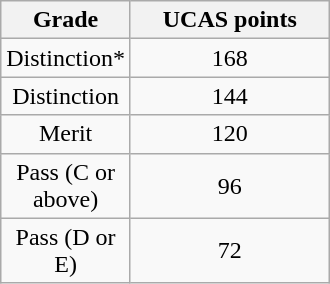<table class="wikitable" border="1" style="text-align:center; margin-left:1em;">
<tr>
<th width="75">Grade</th>
<th width="125">UCAS points</th>
</tr>
<tr>
<td align="center">Distinction*</td>
<td>168</td>
</tr>
<tr>
<td align="center">Distinction</td>
<td>144</td>
</tr>
<tr>
<td align="center">Merit</td>
<td>120</td>
</tr>
<tr>
<td align="center">Pass (C or above)</td>
<td>96</td>
</tr>
<tr>
<td align="center">Pass (D or E)</td>
<td>72</td>
</tr>
</table>
